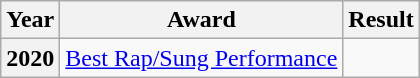<table class="wikitable">
<tr>
<th style="width:px;">Year</th>
<th>Award</th>
<th>Result</th>
</tr>
<tr>
<th>2020</th>
<td><a href='#'>Best Rap/Sung Performance</a></td>
<td></td>
</tr>
</table>
